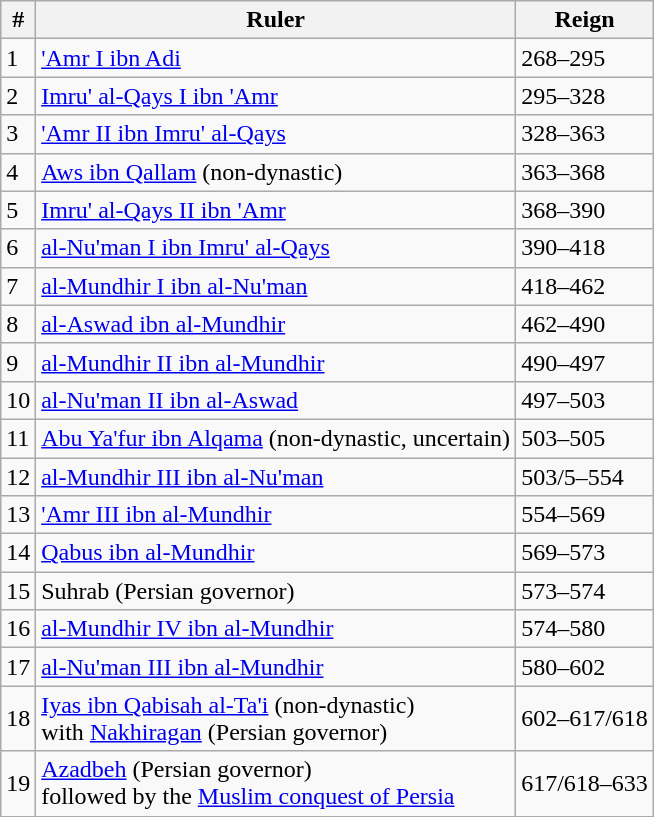<table class="wikitable" style="margin:auto;width:auto;">
<tr>
<th>#</th>
<th>Ruler</th>
<th>Reign</th>
</tr>
<tr>
<td>1</td>
<td><a href='#'>'Amr I ibn Adi</a></td>
<td>268–295</td>
</tr>
<tr>
<td>2</td>
<td><a href='#'>Imru' al-Qays I ibn 'Amr</a></td>
<td>295–328</td>
</tr>
<tr>
<td>3</td>
<td><a href='#'>'Amr II ibn Imru' al-Qays</a></td>
<td>328–363</td>
</tr>
<tr>
<td>4</td>
<td><a href='#'>Aws ibn Qallam</a> (non-dynastic)</td>
<td>363–368</td>
</tr>
<tr>
<td>5</td>
<td><a href='#'>Imru' al-Qays II ibn 'Amr</a></td>
<td>368–390</td>
</tr>
<tr>
<td>6</td>
<td><a href='#'>al-Nu'man I ibn Imru' al-Qays</a></td>
<td>390–418</td>
</tr>
<tr>
<td>7</td>
<td><a href='#'>al-Mundhir I ibn al-Nu'man</a></td>
<td>418–462</td>
</tr>
<tr>
<td>8</td>
<td><a href='#'>al-Aswad ibn al-Mundhir</a></td>
<td>462–490</td>
</tr>
<tr>
<td>9</td>
<td><a href='#'>al-Mundhir II ibn al-Mundhir</a></td>
<td>490–497</td>
</tr>
<tr>
<td>10</td>
<td><a href='#'>al-Nu'man II ibn al-Aswad</a></td>
<td>497–503</td>
</tr>
<tr>
<td>11</td>
<td><a href='#'>Abu Ya'fur ibn Alqama</a> (non-dynastic, uncertain)</td>
<td>503–505</td>
</tr>
<tr>
<td>12</td>
<td><a href='#'>al-Mundhir III ibn al-Nu'man</a></td>
<td>503/5–554</td>
</tr>
<tr>
<td>13</td>
<td><a href='#'>'Amr III ibn al-Mundhir</a></td>
<td>554–569</td>
</tr>
<tr>
<td>14</td>
<td><a href='#'>Qabus ibn al-Mundhir</a></td>
<td>569–573</td>
</tr>
<tr>
<td>15</td>
<td>Suhrab (Persian governor)</td>
<td>573–574</td>
</tr>
<tr>
<td>16</td>
<td><a href='#'>al-Mundhir IV ibn al-Mundhir</a></td>
<td>574–580</td>
</tr>
<tr>
<td>17</td>
<td><a href='#'>al-Nu'man III ibn al-Mundhir</a></td>
<td>580–602</td>
</tr>
<tr>
<td>18</td>
<td><a href='#'>Iyas ibn Qabisah al-Ta'i</a> (non-dynastic)<br>with <a href='#'>Nakhiragan</a> (Persian governor)</td>
<td>602–617/618</td>
</tr>
<tr>
<td>19</td>
<td><a href='#'>Azadbeh</a> (Persian governor)<br>followed by the <a href='#'>Muslim conquest of Persia</a></td>
<td>617/618–633</td>
</tr>
</table>
